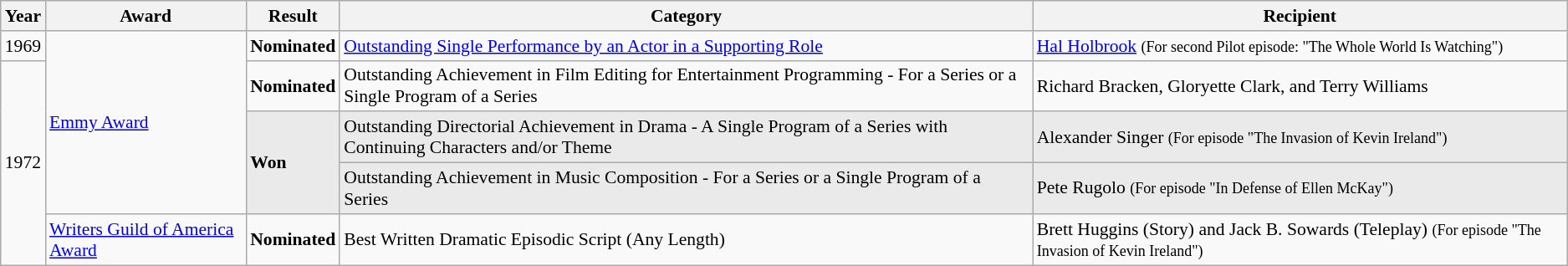<table class="wikitable" style="font-size: 90%;">
<tr>
<th>Year</th>
<th>Award</th>
<th>Result</th>
<th>Category</th>
<th>Recipient</th>
</tr>
<tr>
<td rowspan=1>1969</td>
<td rowspan=4><a href='#'>Emmy Award</a></td>
<td><strong>Nominated</strong></td>
<td><a href='#'>Outstanding Single Performance by an Actor in a Supporting Role</a></td>
<td><a href='#'>Hal Holbrook</a> <small>(For second Pilot episode: "The Whole World Is Watching")</small></td>
</tr>
<tr>
<td rowspan=4>1972</td>
<td><strong>Nominated</strong></td>
<td>Outstanding Achievement in Film Editing for Entertainment Programming - For a Series or a Single Program of a Series</td>
<td>Richard Bracken, Gloryette Clark, and Terry Williams</td>
</tr>
<tr style="background-color: #EAEAEA;">
<td rowspan=2><strong>Won</strong></td>
<td>Outstanding Directorial Achievement in Drama - A Single Program of a Series with Continuing Characters and/or Theme</td>
<td>Alexander Singer <small>(For episode "The Invasion of Kevin Ireland")</small></td>
</tr>
<tr style="background-color: #EAEAEA;">
<td>Outstanding Achievement in Music Composition - For a Series or a Single Program of a Series</td>
<td>Pete Rugolo <small>(For episode "In Defense of Ellen McKay")</small></td>
</tr>
<tr>
<td><a href='#'>Writers Guild of America Award</a></td>
<td><strong>Nominated</strong></td>
<td>Best Written Dramatic Episodic Script (Any Length)</td>
<td>Brett Huggins (Story) and Jack B. Sowards (Teleplay) <small>(For episode "The Invasion of Kevin Ireland")</small></td>
</tr>
</table>
